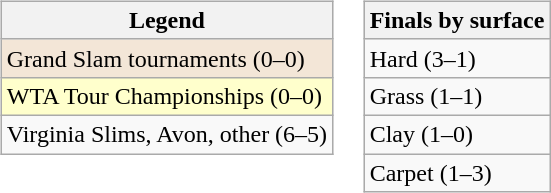<table>
<tr valign=top>
<td><br><table class="wikitable sortable mw-collapsible mw-collapsed">
<tr>
<th>Legend</th>
</tr>
<tr>
<td style="background:#f3e6d7;">Grand Slam tournaments (0–0)</td>
</tr>
<tr>
<td style="background:#ffc;">WTA Tour Championships (0–0)</td>
</tr>
<tr>
<td>Virginia Slims, Avon, other (6–5)</td>
</tr>
</table>
</td>
<td><br><table class="wikitable sortable mw-collapsible mw-collapsed">
<tr>
<th>Finals by surface</th>
</tr>
<tr>
<td>Hard (3–1)</td>
</tr>
<tr>
<td>Grass (1–1)</td>
</tr>
<tr>
<td>Clay (1–0)</td>
</tr>
<tr>
<td>Carpet (1–3)</td>
</tr>
</table>
</td>
</tr>
</table>
